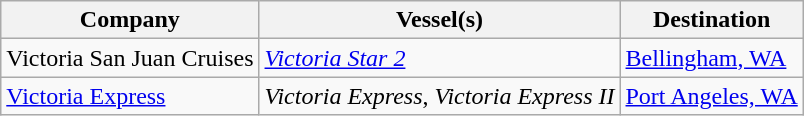<table border="1" class="wikitable sortable">
<tr>
<th>Company</th>
<th>Vessel(s)</th>
<th>Destination</th>
</tr>
<tr>
<td>Victoria San Juan Cruises</td>
<td><em><a href='#'>Victoria Star 2</a></em></td>
<td><a href='#'>Bellingham, WA</a></td>
</tr>
<tr>
<td><a href='#'>Victoria Express</a></td>
<td><em>Victoria Express</em>, <em>Victoria Express II</em></td>
<td><a href='#'>Port Angeles, WA</a></td>
</tr>
</table>
